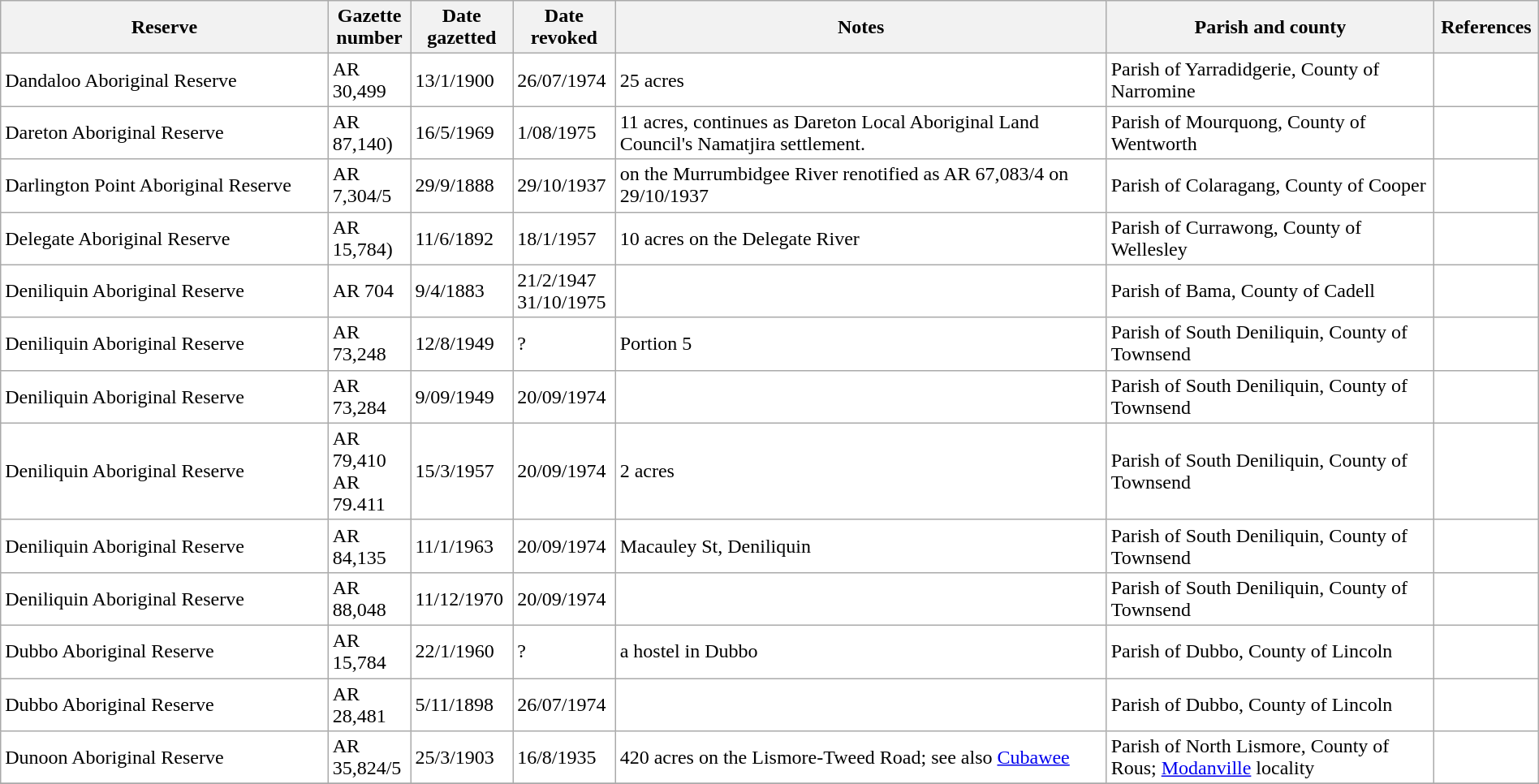<table class="wikitable" style="width:100%; background:#fff;">
<tr>
<th scope="col" style="width:20%;">Reserve</th>
<th scope="col" style="width:5%;">Gazette number</th>
<th scope="col" style="width:5%;">Date gazetted</th>
<th scope="col" style="width:5%;">Date revoked</th>
<th scope="col" class="unsortable" style="width: 30%">Notes</th>
<th scope="col" class="unsortable" style="width: 20%">Parish and county</th>
<th scope="col" class="unsortable" style="width: 5%">References</th>
</tr>
<tr>
<td>Dandaloo Aboriginal Reserve</td>
<td>AR 30,499</td>
<td>13/1/1900</td>
<td>26/07/1974</td>
<td>25 acres</td>
<td>Parish of Yarradidgerie, County of Narromine</td>
<td></td>
</tr>
<tr>
<td>Dareton Aboriginal Reserve</td>
<td>AR 87,140)</td>
<td>16/5/1969</td>
<td>1/08/1975</td>
<td>11 acres, continues as Dareton Local Aboriginal Land Council's Namatjira settlement.</td>
<td>Parish of Mourquong, County of Wentworth</td>
<td></td>
</tr>
<tr>
<td>Darlington Point Aboriginal Reserve</td>
<td>AR 7,304/5</td>
<td>29/9/1888</td>
<td>29/10/1937</td>
<td>on the Murrumbidgee River renotified as AR 67,083/4 on 29/10/1937</td>
<td>Parish of Colaragang, County of Cooper</td>
<td></td>
</tr>
<tr>
<td>Delegate Aboriginal Reserve</td>
<td>AR 15,784)</td>
<td>11/6/1892</td>
<td>18/1/1957</td>
<td>10 acres on the Delegate River</td>
<td>Parish of Currawong, County of Wellesley</td>
<td></td>
</tr>
<tr>
<td>Deniliquin Aboriginal Reserve</td>
<td>AR 704</td>
<td>9/4/1883</td>
<td>21/2/1947<br>31/10/1975</td>
<td></td>
<td>Parish of Bama, County of Cadell</td>
<td></td>
</tr>
<tr>
<td>Deniliquin Aboriginal Reserve</td>
<td>AR 73,248</td>
<td>12/8/1949</td>
<td>?</td>
<td>Portion 5</td>
<td>Parish of South Deniliquin, County of Townsend</td>
<td></td>
</tr>
<tr>
<td>Deniliquin Aboriginal Reserve</td>
<td>AR 73,284</td>
<td>9/09/1949</td>
<td>20/09/1974</td>
<td></td>
<td>Parish of South Deniliquin, County of Townsend</td>
<td></td>
</tr>
<tr>
<td>Deniliquin Aboriginal Reserve</td>
<td>AR 79,410<br>AR 79.411</td>
<td>15/3/1957</td>
<td>20/09/1974</td>
<td>2 acres</td>
<td>Parish of South Deniliquin, County of Townsend</td>
<td></td>
</tr>
<tr>
<td>Deniliquin Aboriginal Reserve</td>
<td>AR 84,135</td>
<td>11/1/1963</td>
<td>20/09/1974</td>
<td>Macauley St, Deniliquin</td>
<td>Parish of South Deniliquin, County of Townsend</td>
<td></td>
</tr>
<tr>
<td>Deniliquin Aboriginal Reserve</td>
<td>AR 88,048</td>
<td>11/12/1970</td>
<td>20/09/1974</td>
<td></td>
<td>Parish of South Deniliquin, County of Townsend</td>
<td></td>
</tr>
<tr>
<td>Dubbo Aboriginal Reserve</td>
<td>AR 15,784</td>
<td>22/1/1960</td>
<td>?</td>
<td>a hostel in Dubbo</td>
<td>Parish of Dubbo, County of Lincoln</td>
<td></td>
</tr>
<tr>
<td>Dubbo Aboriginal Reserve</td>
<td>AR 28,481</td>
<td>5/11/1898</td>
<td>26/07/1974</td>
<td></td>
<td>Parish of Dubbo, County of Lincoln</td>
<td></td>
</tr>
<tr>
<td>Dunoon Aboriginal Reserve</td>
<td>AR 35,824/5</td>
<td>25/3/1903</td>
<td>16/8/1935</td>
<td>420 acres on the Lismore-Tweed Road; see also <a href='#'>Cubawee</a></td>
<td>Parish of North Lismore, County of Rous; <a href='#'>Modanville</a> locality</td>
<td></td>
</tr>
<tr>
</tr>
</table>
